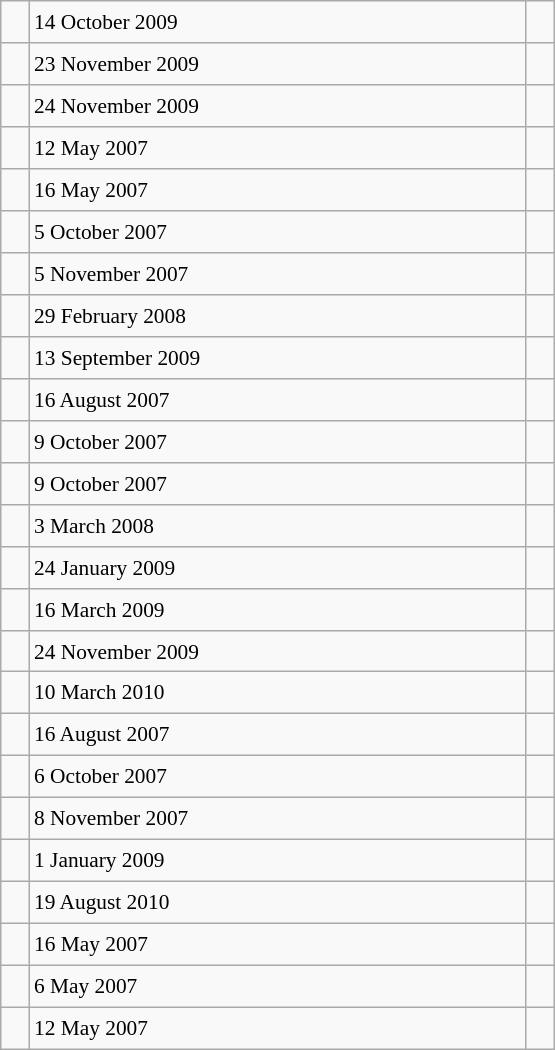<table class="wikitable" style="font-size: 89%; float: left; width: 26em; margin-right: 1em; height: 700px">
<tr>
<td></td>
<td>14 October 2009</td>
<td></td>
</tr>
<tr>
<td></td>
<td>23 November 2009</td>
<td></td>
</tr>
<tr>
<td></td>
<td>24 November 2009</td>
<td></td>
</tr>
<tr>
<td></td>
<td>12 May 2007</td>
<td></td>
</tr>
<tr>
<td></td>
<td>16 May 2007</td>
<td></td>
</tr>
<tr>
<td></td>
<td>5 October 2007</td>
<td></td>
</tr>
<tr>
<td></td>
<td>5 November 2007</td>
<td></td>
</tr>
<tr>
<td></td>
<td>29 February 2008</td>
<td></td>
</tr>
<tr>
<td></td>
<td>13 September 2009</td>
<td></td>
</tr>
<tr>
<td></td>
<td>16 August 2007</td>
<td></td>
</tr>
<tr>
<td></td>
<td>9 October 2007</td>
<td></td>
</tr>
<tr>
<td></td>
<td>9 October 2007</td>
<td></td>
</tr>
<tr>
<td></td>
<td>3 March 2008</td>
<td></td>
</tr>
<tr>
<td></td>
<td>24 January 2009</td>
<td></td>
</tr>
<tr>
<td></td>
<td>16 March 2009</td>
<td></td>
</tr>
<tr>
<td></td>
<td>24 November 2009</td>
<td></td>
</tr>
<tr>
<td></td>
<td>10 March 2010</td>
<td></td>
</tr>
<tr>
<td></td>
<td>16 August 2007</td>
<td></td>
</tr>
<tr>
<td></td>
<td>6 October 2007</td>
<td></td>
</tr>
<tr>
<td></td>
<td>8 November 2007</td>
<td></td>
</tr>
<tr>
<td></td>
<td>1 January 2009</td>
<td></td>
</tr>
<tr>
<td></td>
<td>19 August 2010</td>
<td></td>
</tr>
<tr>
<td></td>
<td>16 May 2007</td>
<td></td>
</tr>
<tr>
<td></td>
<td>6 May 2007</td>
<td></td>
</tr>
<tr>
<td></td>
<td>12 May 2007</td>
<td></td>
</tr>
</table>
